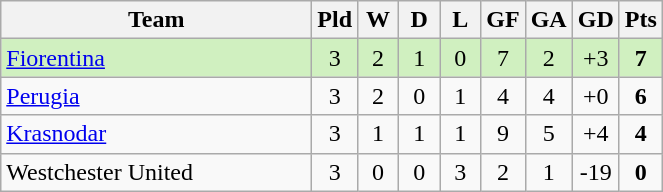<table class=wikitable style="text-align:center">
<tr>
<th width=200>Team</th>
<th width=20>Pld</th>
<th width=20>W</th>
<th width=20>D</th>
<th width=20>L</th>
<th width=20>GF</th>
<th width=20>GA</th>
<th width=20>GD</th>
<th width=20>Pts</th>
</tr>
<tr bgcolor=#d0f0c0>
<td style="text-align:left"> <a href='#'>Fiorentina</a></td>
<td>3</td>
<td>2</td>
<td>1</td>
<td>0</td>
<td>7</td>
<td>2</td>
<td>+3</td>
<td><strong>7</strong></td>
</tr>
<tr>
<td style="text-align:left"> <a href='#'>Perugia</a></td>
<td>3</td>
<td>2</td>
<td>0</td>
<td>1</td>
<td>4</td>
<td>4</td>
<td>+0</td>
<td><strong>6</strong></td>
</tr>
<tr>
<td style="text-align:left"> <a href='#'>Krasnodar</a></td>
<td>3</td>
<td>1</td>
<td>1</td>
<td>1</td>
<td>9</td>
<td>5</td>
<td>+4</td>
<td><strong>4</strong></td>
</tr>
<tr>
<td style="text-align:left"> Westchester United</td>
<td>3</td>
<td>0</td>
<td>0</td>
<td>3</td>
<td>2</td>
<td>1</td>
<td>-19</td>
<td><strong>0</strong></td>
</tr>
</table>
